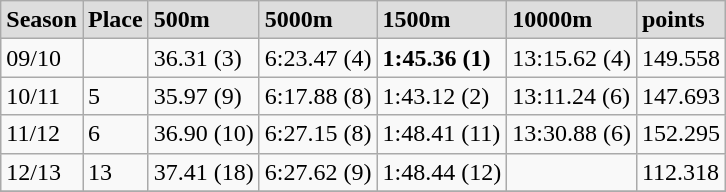<table class="wikitable" border="1">
<tr align=left bgcolor=#DDDDDD>
<td><strong>Season</strong></td>
<td><strong>Place</strong></td>
<td><strong>500m</strong></td>
<td><strong>5000m</strong></td>
<td><strong>1500m</strong></td>
<td><strong>10000m</strong></td>
<td><strong>points</strong></td>
</tr>
<tr>
<td>09/10</td>
<td></td>
<td>36.31 (3)</td>
<td>6:23.47 (4)</td>
<td><strong>1:45.36 (1)</strong></td>
<td>13:15.62 (4)</td>
<td>149.558</td>
</tr>
<tr>
<td>10/11</td>
<td>5</td>
<td>35.97 (9)</td>
<td>6:17.88 (8)</td>
<td>1:43.12 (2)</td>
<td>13:11.24 (6)</td>
<td>147.693</td>
</tr>
<tr>
<td>11/12</td>
<td>6</td>
<td>36.90 (10)</td>
<td>6:27.15 (8)</td>
<td>1:48.41 (11)</td>
<td>13:30.88 (6)</td>
<td>152.295</td>
</tr>
<tr>
<td>12/13</td>
<td>13</td>
<td>37.41 (18)</td>
<td>6:27.62 (9)</td>
<td>1:48.44 (12)</td>
<td></td>
<td>112.318</td>
</tr>
<tr>
</tr>
</table>
